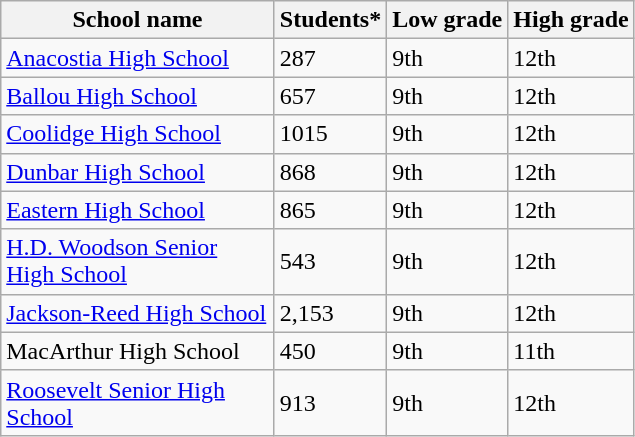<table class="wikitable sortable">
<tr>
<th width="175">School name</th>
<th>Students*</th>
<th class="unsortable">Low grade</th>
<th class="unsortable">High grade</th>
</tr>
<tr>
<td><a href='#'>Anacostia High School</a></td>
<td>287</td>
<td>9th</td>
<td>12th</td>
</tr>
<tr>
<td><a href='#'>Ballou High School</a></td>
<td>657</td>
<td>9th</td>
<td>12th</td>
</tr>
<tr>
<td><a href='#'>Coolidge High School</a></td>
<td>1015</td>
<td>9th</td>
<td>12th</td>
</tr>
<tr>
<td><a href='#'>Dunbar High School</a></td>
<td>868</td>
<td>9th</td>
<td>12th</td>
</tr>
<tr>
<td><a href='#'>Eastern High School</a></td>
<td>865</td>
<td>9th</td>
<td>12th</td>
</tr>
<tr>
<td><a href='#'>H.D. Woodson Senior High School</a></td>
<td>543</td>
<td>9th</td>
<td>12th</td>
</tr>
<tr>
<td><a href='#'>Jackson-Reed High School</a></td>
<td>2,153</td>
<td>9th</td>
<td>12th</td>
</tr>
<tr>
<td>MacArthur High School</td>
<td>450</td>
<td>9th</td>
<td>11th</td>
</tr>
<tr>
<td><a href='#'>Roosevelt Senior High School</a></td>
<td>913</td>
<td>9th</td>
<td>12th</td>
</tr>
</table>
